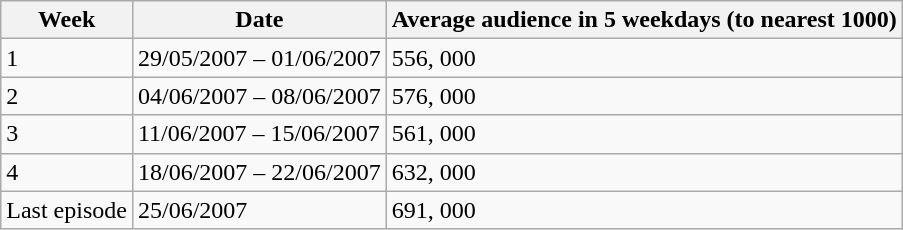<table class="wikitable">
<tr>
<th>Week</th>
<th>Date</th>
<th>Average audience in 5 weekdays (to nearest 1000)</th>
</tr>
<tr>
<td>1</td>
<td>29/05/2007 – 01/06/2007</td>
<td>556, 000</td>
</tr>
<tr>
<td>2</td>
<td>04/06/2007 – 08/06/2007</td>
<td>576, 000</td>
</tr>
<tr>
<td>3</td>
<td>11/06/2007 – 15/06/2007</td>
<td>561, 000</td>
</tr>
<tr>
<td>4</td>
<td>18/06/2007 – 22/06/2007</td>
<td>632, 000</td>
</tr>
<tr>
<td>Last episode</td>
<td>25/06/2007</td>
<td>691, 000</td>
</tr>
</table>
